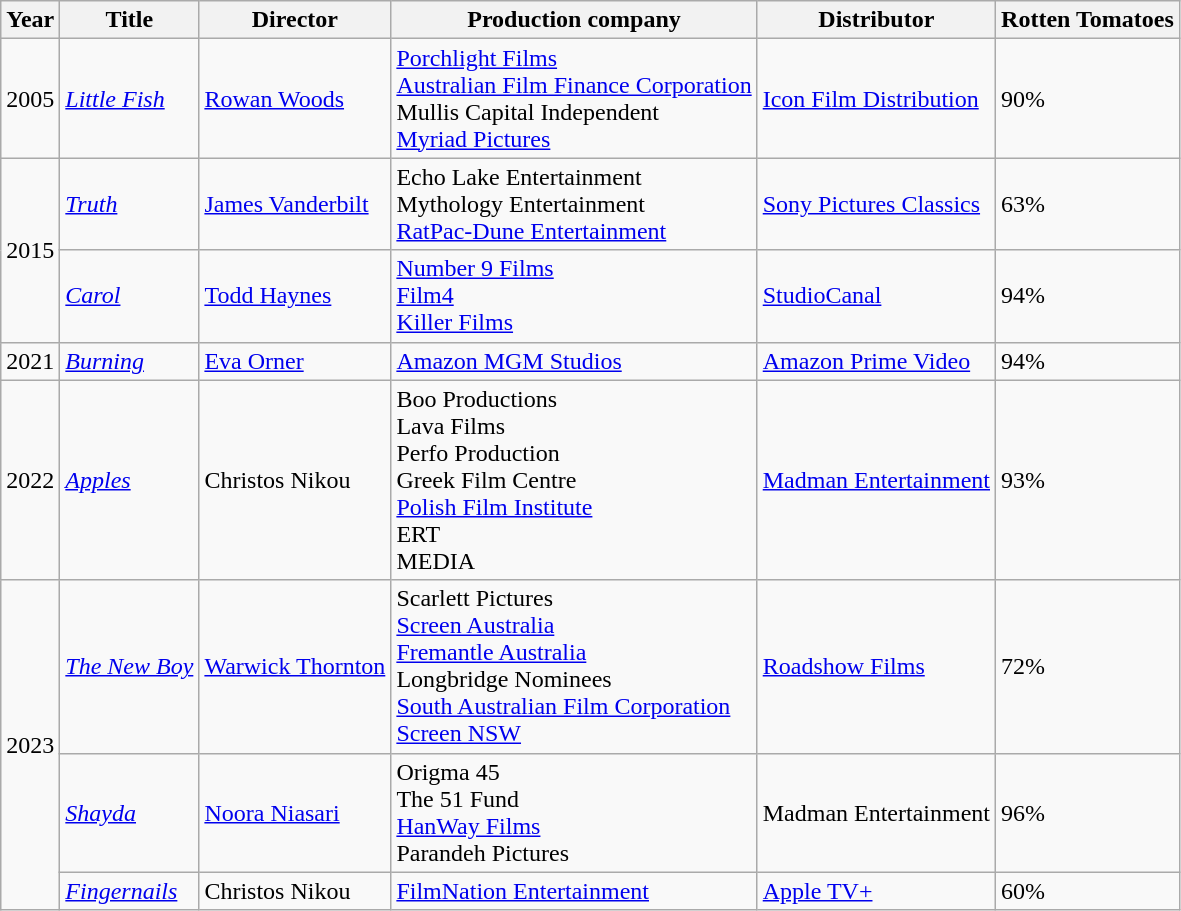<table class="wikitable">
<tr>
<th>Year</th>
<th>Title</th>
<th>Director</th>
<th>Production company</th>
<th>Distributor</th>
<th>Rotten Tomatoes</th>
</tr>
<tr>
<td>2005</td>
<td><a href='#'><em>Little Fish</em></a></td>
<td><a href='#'>Rowan Woods</a></td>
<td><a href='#'>Porchlight Films</a><br><a href='#'>Australian Film Finance Corporation</a><br>Mullis Capital Independent<br><a href='#'>Myriad Pictures</a></td>
<td><a href='#'>Icon Film Distribution</a></td>
<td>90%</td>
</tr>
<tr>
<td rowspan="2">2015</td>
<td><a href='#'><em>Truth</em></a></td>
<td><a href='#'>James Vanderbilt</a></td>
<td>Echo Lake Entertainment<br>Mythology Entertainment<br><a href='#'>RatPac-Dune Entertainment</a></td>
<td><a href='#'>Sony Pictures Classics</a></td>
<td>63%</td>
</tr>
<tr>
<td><a href='#'><em>Carol</em></a></td>
<td><a href='#'>Todd Haynes</a></td>
<td><a href='#'>Number 9 Films</a><br><a href='#'>Film4</a><br><a href='#'>Killer Films</a></td>
<td><a href='#'>StudioCanal</a></td>
<td>94%</td>
</tr>
<tr>
<td>2021</td>
<td><a href='#'><em>Burning</em></a></td>
<td><a href='#'>Eva Orner</a></td>
<td><a href='#'>Amazon MGM Studios</a></td>
<td><a href='#'>Amazon Prime Video</a></td>
<td>94%</td>
</tr>
<tr>
<td>2022</td>
<td><a href='#'><em>Apples</em></a></td>
<td>Christos Nikou</td>
<td>Boo Productions<br>Lava Films<br>Perfo Production<br>Greek Film Centre<br><a href='#'>Polish Film Institute</a><br>ERT<br>MEDIA</td>
<td><a href='#'>Madman Entertainment</a></td>
<td>93%</td>
</tr>
<tr>
<td rowspan="3">2023</td>
<td><em><a href='#'>The New Boy</a></em></td>
<td><a href='#'>Warwick Thornton</a></td>
<td>Scarlett Pictures<br><a href='#'>Screen Australia</a><br><a href='#'>Fremantle Australia</a><br>Longbridge Nominees<br><a href='#'>South Australian Film Corporation</a><br><a href='#'>Screen NSW</a></td>
<td><a href='#'>Roadshow Films</a></td>
<td>72%</td>
</tr>
<tr>
<td><a href='#'><em>Shayda</em></a></td>
<td><a href='#'>Noora Niasari</a></td>
<td>Origma 45<br>The 51 Fund<br><a href='#'>HanWay Films</a><br>Parandeh Pictures</td>
<td>Madman Entertainment</td>
<td>96%</td>
</tr>
<tr>
<td><a href='#'><em>Fingernails</em></a></td>
<td>Christos Nikou</td>
<td><a href='#'>FilmNation Entertainment</a></td>
<td><a href='#'>Apple TV+</a></td>
<td>60%</td>
</tr>
</table>
